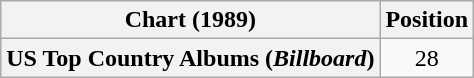<table class="wikitable plainrowheaders" style="text-align:center">
<tr>
<th scope="col">Chart (1989)</th>
<th scope="col">Position</th>
</tr>
<tr>
<th scope="row">US Top Country Albums (<em>Billboard</em>)</th>
<td>28</td>
</tr>
</table>
